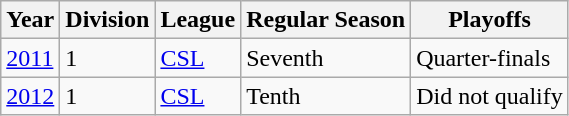<table class="wikitable">
<tr>
<th>Year</th>
<th>Division</th>
<th>League</th>
<th>Regular Season</th>
<th>Playoffs</th>
</tr>
<tr>
<td><a href='#'>2011</a></td>
<td>1</td>
<td><a href='#'>CSL</a></td>
<td>Seventh</td>
<td>Quarter-finals</td>
</tr>
<tr>
<td><a href='#'>2012</a></td>
<td>1</td>
<td><a href='#'>CSL</a></td>
<td>Tenth</td>
<td>Did not qualify</td>
</tr>
</table>
